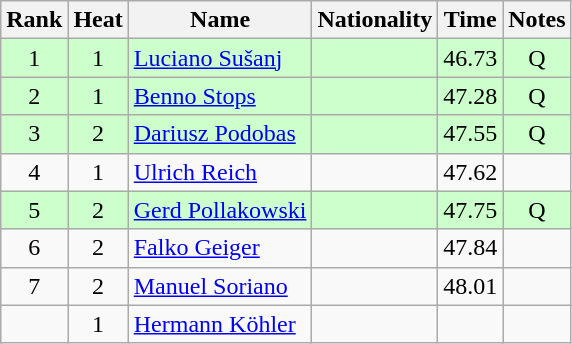<table class="wikitable sortable" style="text-align:center">
<tr>
<th>Rank</th>
<th>Heat</th>
<th>Name</th>
<th>Nationality</th>
<th>Time</th>
<th>Notes</th>
</tr>
<tr bgcolor=ccffcc>
<td>1</td>
<td>1</td>
<td align="left"><a href='#'>Luciano Sušanj</a></td>
<td align=left></td>
<td>46.73</td>
<td>Q</td>
</tr>
<tr bgcolor=ccffcc>
<td>2</td>
<td>1</td>
<td align="left"><a href='#'>Benno Stops</a></td>
<td align=left></td>
<td>47.28</td>
<td>Q</td>
</tr>
<tr bgcolor=ccffcc>
<td>3</td>
<td>2</td>
<td align="left"><a href='#'>Dariusz Podobas</a></td>
<td align=left></td>
<td>47.55</td>
<td>Q</td>
</tr>
<tr>
<td>4</td>
<td>1</td>
<td align="left"><a href='#'>Ulrich Reich</a></td>
<td align=left></td>
<td>47.62</td>
<td></td>
</tr>
<tr bgcolor=ccffcc>
<td>5</td>
<td>2</td>
<td align="left"><a href='#'>Gerd Pollakowski</a></td>
<td align=left></td>
<td>47.75</td>
<td>Q</td>
</tr>
<tr>
<td>6</td>
<td>2</td>
<td align="left"><a href='#'>Falko Geiger</a></td>
<td align=left></td>
<td>47.84</td>
<td></td>
</tr>
<tr>
<td>7</td>
<td>2</td>
<td align="left"><a href='#'>Manuel Soriano</a></td>
<td align=left></td>
<td>48.01</td>
<td></td>
</tr>
<tr>
<td></td>
<td>1</td>
<td align="left"><a href='#'>Hermann Köhler</a></td>
<td align=left></td>
<td></td>
<td></td>
</tr>
</table>
